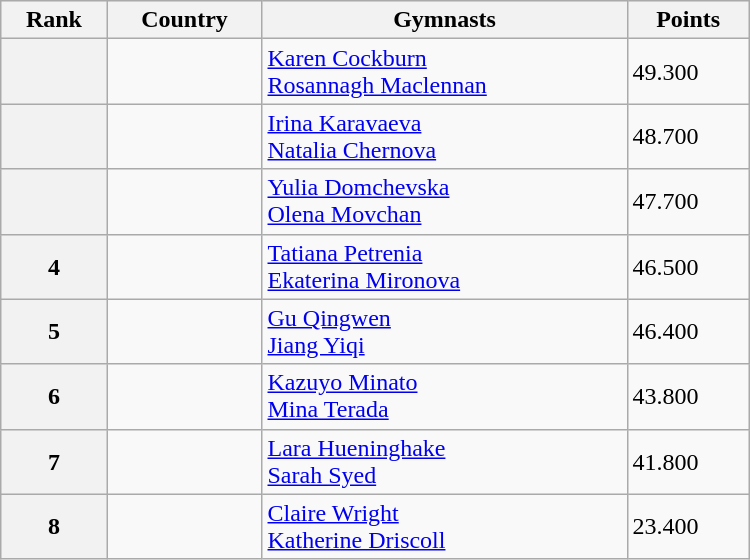<table class="wikitable" width=500>
<tr bgcolor="#efefef">
<th>Rank</th>
<th>Country</th>
<th>Gymnasts</th>
<th>Points</th>
</tr>
<tr>
<th></th>
<td></td>
<td><a href='#'>Karen Cockburn</a><br><a href='#'>Rosannagh Maclennan</a></td>
<td>49.300</td>
</tr>
<tr>
<th></th>
<td></td>
<td><a href='#'>Irina Karavaeva</a><br><a href='#'>Natalia Chernova</a></td>
<td>48.700</td>
</tr>
<tr>
<th></th>
<td></td>
<td><a href='#'>Yulia Domchevska</a><br><a href='#'>Olena Movchan</a></td>
<td>47.700</td>
</tr>
<tr>
<th>4</th>
<td></td>
<td><a href='#'>Tatiana Petrenia</a><br><a href='#'>Ekaterina Mironova</a></td>
<td>46.500</td>
</tr>
<tr>
<th>5</th>
<td></td>
<td><a href='#'>Gu Qingwen</a><br><a href='#'>Jiang Yiqi</a></td>
<td>46.400</td>
</tr>
<tr>
<th>6</th>
<td></td>
<td><a href='#'>Kazuyo Minato</a><br><a href='#'>Mina Terada</a></td>
<td>43.800</td>
</tr>
<tr>
<th>7</th>
<td></td>
<td><a href='#'>Lara Hueninghake</a><br><a href='#'>Sarah Syed</a></td>
<td>41.800</td>
</tr>
<tr>
<th>8</th>
<td></td>
<td><a href='#'>Claire Wright</a><br><a href='#'>Katherine Driscoll</a></td>
<td>23.400</td>
</tr>
</table>
